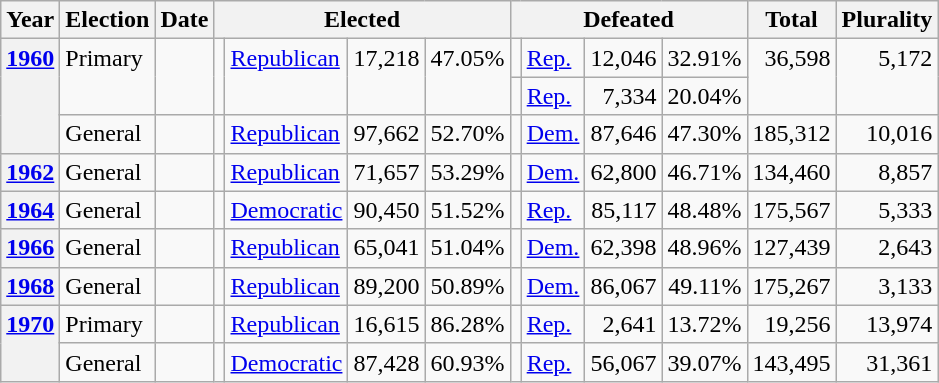<table class=wikitable>
<tr>
<th>Year</th>
<th>Election</th>
<th>Date</th>
<th ! colspan="4">Elected</th>
<th ! colspan="4">Defeated</th>
<th>Total</th>
<th>Plurality</th>
</tr>
<tr>
<th rowspan="3" valign="top"><a href='#'>1960</a></th>
<td rowspan="2" valign="top">Primary</td>
<td rowspan="2" valign="top"></td>
<td rowspan="2" valign="top"></td>
<td rowspan="2" valign="top" ><a href='#'>Republican</a></td>
<td rowspan="2" valign="top" align="right">17,218</td>
<td rowspan="2" valign="top" align="right">47.05%</td>
<td valign="top"></td>
<td valign="top" ><a href='#'>Rep.</a></td>
<td valign="top" align="right">12,046</td>
<td valign="top" align="right">32.91%</td>
<td rowspan="2" valign="top" align="right">36,598</td>
<td rowspan="2" valign="top" align="right">5,172</td>
</tr>
<tr>
<td valign="top"></td>
<td valign="top" ><a href='#'>Rep.</a></td>
<td valign="top" align="right">7,334</td>
<td valign="top" align="right">20.04%</td>
</tr>
<tr>
<td valign="top">General</td>
<td valign="top"></td>
<td valign="top"></td>
<td valign="top" ><a href='#'>Republican</a></td>
<td valign="top" align="right">97,662</td>
<td valign="top" align="right">52.70%</td>
<td valign="top"></td>
<td valign="top" ><a href='#'>Dem.</a></td>
<td valign="top" align="right">87,646</td>
<td valign="top" align="right">47.30%</td>
<td valign="top" align="right">185,312</td>
<td valign="top" align="right">10,016</td>
</tr>
<tr>
<th valign="top"><a href='#'>1962</a></th>
<td valign="top">General</td>
<td valign="top"></td>
<td valign="top"></td>
<td valign="top" ><a href='#'>Republican</a></td>
<td valign="top" align="right">71,657</td>
<td valign="top" align="right">53.29%</td>
<td valign="top"></td>
<td valign="top" ><a href='#'>Dem.</a></td>
<td valign="top" align="right">62,800</td>
<td valign="top" align="right">46.71%</td>
<td valign="top" align="right">134,460</td>
<td valign="top" align="right">8,857</td>
</tr>
<tr>
<th valign="top"><a href='#'>1964</a></th>
<td valign="top">General</td>
<td valign="top"></td>
<td valign="top"></td>
<td valign="top" ><a href='#'>Democratic</a></td>
<td valign="top" align="right">90,450</td>
<td valign="top" align="right">51.52%</td>
<td valign="top"></td>
<td valign="top" ><a href='#'>Rep.</a></td>
<td valign="top" align="right">85,117</td>
<td valign="top" align="right">48.48%</td>
<td valign="top" align="right">175,567</td>
<td valign="top" align="right">5,333</td>
</tr>
<tr>
<th valign="top"><a href='#'>1966</a></th>
<td valign="top">General</td>
<td valign="top"></td>
<td valign="top"></td>
<td valign="top" ><a href='#'>Republican</a></td>
<td valign="top" align="right">65,041</td>
<td valign="top" align="right">51.04%</td>
<td valign="top"></td>
<td valign="top" ><a href='#'>Dem.</a></td>
<td valign="top" align="right">62,398</td>
<td valign="top" align="right">48.96%</td>
<td valign="top" align="right">127,439</td>
<td valign="top" align="right">2,643</td>
</tr>
<tr>
<th valign="top"><a href='#'>1968</a></th>
<td valign="top">General</td>
<td valign="top"></td>
<td valign="top"></td>
<td valign="top" ><a href='#'>Republican</a></td>
<td valign="top" align="right">89,200</td>
<td valign="top" align="right">50.89%</td>
<td valign="top"></td>
<td valign="top" ><a href='#'>Dem.</a></td>
<td valign="top" align="right">86,067</td>
<td valign="top" align="right">49.11%</td>
<td valign="top" align="right">175,267</td>
<td valign="top" align="right">3,133</td>
</tr>
<tr>
<th rowspan="2" valign="top"><a href='#'>1970</a></th>
<td valign="top">Primary</td>
<td valign="top"></td>
<td valign="top"></td>
<td valign="top" ><a href='#'>Republican</a></td>
<td valign="top" align="right">16,615</td>
<td valign="top" align="right">86.28%</td>
<td valign="top"></td>
<td valign="top" ><a href='#'>Rep.</a></td>
<td valign="top" align="right">2,641</td>
<td valign="top" align="right">13.72%</td>
<td valign="top" align="right">19,256</td>
<td valign="top" align="right">13,974</td>
</tr>
<tr>
<td valign="top">General</td>
<td valign="top"></td>
<td valign="top"></td>
<td valign="top" ><a href='#'>Democratic</a></td>
<td valign="top" align="right">87,428</td>
<td valign="top" align="right">60.93%</td>
<td valign="top"></td>
<td valign="top" ><a href='#'>Rep.</a></td>
<td valign="top" align="right">56,067</td>
<td valign="top" align="right">39.07%</td>
<td valign="top" align="right">143,495</td>
<td valign="top" align="right">31,361</td>
</tr>
</table>
